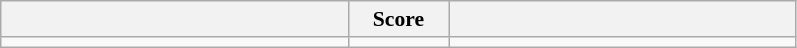<table class="wikitable" style="text-align:left; font-size:90%">
<tr>
<th width=225></th>
<th width=60>Score</th>
<th width=225></th>
</tr>
<tr>
<td><strong></strong></td>
<td align=center><strong> </strong></td>
<td></td>
</tr>
</table>
